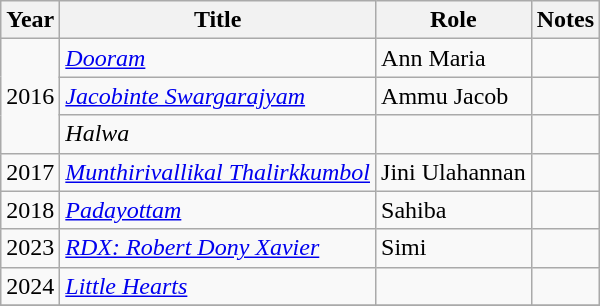<table class="wikitable sortable">
<tr>
<th>Year</th>
<th>Title</th>
<th>Role</th>
<th class="unsortable">Notes</th>
</tr>
<tr>
<td rowspan=3>2016</td>
<td><em><a href='#'>Dooram</a></em></td>
<td>Ann Maria</td>
<td></td>
</tr>
<tr>
<td><em><a href='#'>Jacobinte Swargarajyam</a></em></td>
<td>Ammu Jacob</td>
<td></td>
</tr>
<tr>
<td><em>Halwa</em></td>
<td></td>
<td></td>
</tr>
<tr>
<td>2017</td>
<td><em><a href='#'>Munthirivallikal Thalirkkumbol</a></em></td>
<td>Jini Ulahannan</td>
<td></td>
</tr>
<tr>
<td>2018</td>
<td><em><a href='#'>Padayottam</a></em></td>
<td>Sahiba</td>
<td></td>
</tr>
<tr>
<td>2023</td>
<td><em><a href='#'>RDX: Robert Dony Xavier</a></em></td>
<td>Simi</td>
<td></td>
</tr>
<tr>
<td>2024</td>
<td><em><a href='#'>Little Hearts</a></em></td>
<td></td>
<td></td>
</tr>
<tr>
</tr>
</table>
